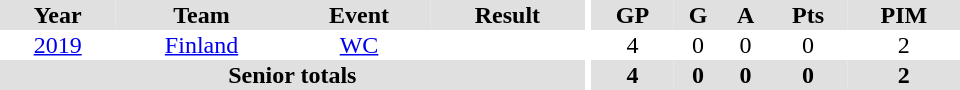<table border="0" cellpadding="1" cellspacing="0" ID="Table3" style="text-align:center; width:40em">
<tr ALIGN="center" bgcolor="#e0e0e0">
<th>Year</th>
<th>Team</th>
<th>Event</th>
<th>Result</th>
<th rowspan="99" bgcolor="#ffffff"></th>
<th>GP</th>
<th>G</th>
<th>A</th>
<th>Pts</th>
<th>PIM</th>
</tr>
<tr>
<td><a href='#'>2019</a></td>
<td><a href='#'>Finland</a></td>
<td><a href='#'>WC</a></td>
<td></td>
<td>4</td>
<td>0</td>
<td>0</td>
<td>0</td>
<td>2</td>
</tr>
<tr bgcolor="#e0e0e0">
<th colspan="4">Senior totals</th>
<th>4</th>
<th>0</th>
<th>0</th>
<th>0</th>
<th>2</th>
</tr>
</table>
